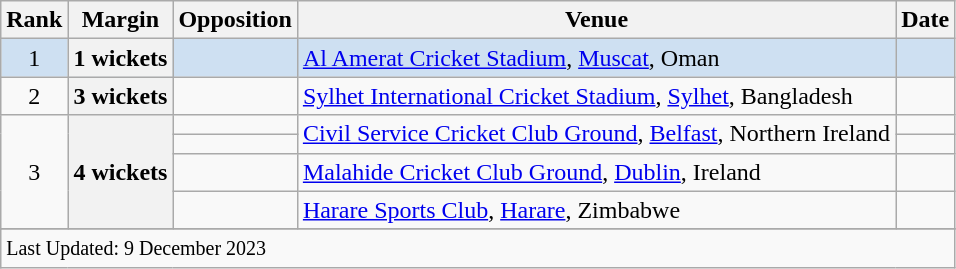<table class="wikitable plainrowheaders sortable">
<tr>
<th scope=col>Rank</th>
<th scope=col>Margin</th>
<th scope=col>Opposition</th>
<th scope=col>Venue</th>
<th scope=col>Date</th>
</tr>
<tr bgcolor=#cee0f2>
<td align=center>1</td>
<th scope=row style=text-align:center>1 wickets</th>
<td></td>
<td><a href='#'>Al Amerat Cricket Stadium</a>, <a href='#'>Muscat</a>, Oman</td>
<td></td>
</tr>
<tr>
<td align=center>2</td>
<th scope=row style=text-align:center>3 wickets</th>
<td></td>
<td><a href='#'>Sylhet International Cricket Stadium</a>, <a href='#'>Sylhet</a>, Bangladesh</td>
<td> </td>
</tr>
<tr>
<td align=center rowspan=4>3</td>
<th scope=row style=text-align:center rowspan=4>4 wickets</th>
<td></td>
<td rowspan=2><a href='#'>Civil Service Cricket Club Ground</a>, <a href='#'>Belfast</a>, Northern Ireland</td>
<td></td>
</tr>
<tr>
<td></td>
<td> </td>
</tr>
<tr>
<td></td>
<td><a href='#'>Malahide Cricket Club Ground</a>, <a href='#'>Dublin</a>, Ireland</td>
<td></td>
</tr>
<tr>
<td></td>
<td><a href='#'>Harare Sports Club</a>, <a href='#'>Harare</a>, Zimbabwe</td>
<td></td>
</tr>
<tr>
</tr>
<tr class=sortbottom>
<td colspan=6><small>Last Updated: 9 December 2023</small></td>
</tr>
</table>
